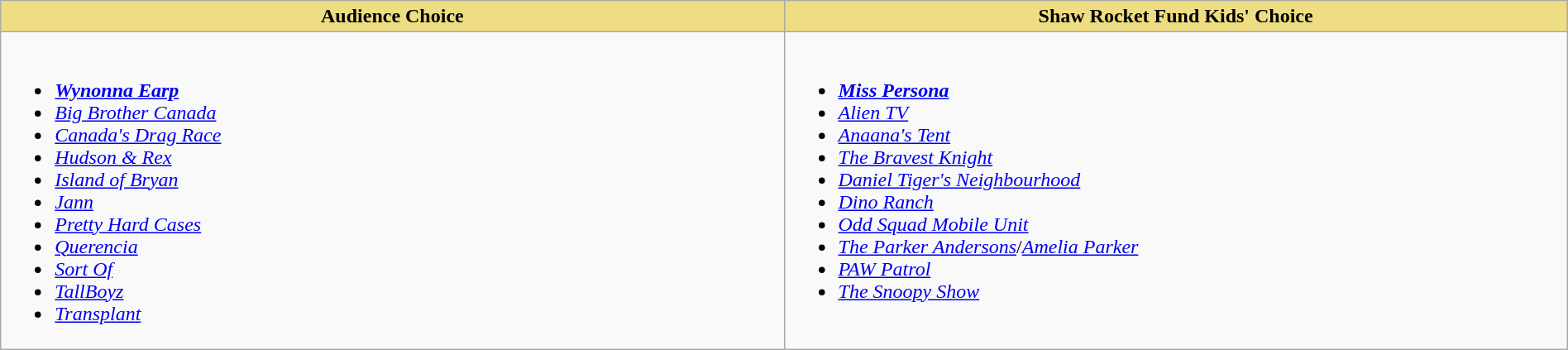<table class=wikitable width="100%">
<tr>
<th style="background:#EEDD82; width:50%">Audience Choice</th>
<th style="background:#EEDD82; width:50%">Shaw Rocket Fund Kids' Choice</th>
</tr>
<tr>
<td valign="top"><br><ul><li> <strong><em><a href='#'>Wynonna Earp</a></em></strong></li><li><em><a href='#'>Big Brother Canada</a></em></li><li><em><a href='#'>Canada's Drag Race</a></em></li><li><em><a href='#'>Hudson & Rex</a></em></li><li><em><a href='#'>Island of Bryan</a></em></li><li><em><a href='#'>Jann</a></em></li><li><em><a href='#'>Pretty Hard Cases</a></em></li><li><em><a href='#'>Querencia</a></em></li><li><em><a href='#'>Sort Of</a></em></li><li><em><a href='#'>TallBoyz</a></em></li><li><em><a href='#'>Transplant</a></em></li></ul></td>
<td valign="top"><br><ul><li> <strong><em><a href='#'>Miss Persona</a></em></strong></li><li><em><a href='#'>Alien TV</a></em></li><li><em><a href='#'>Anaana's Tent</a></em></li><li><em><a href='#'>The Bravest Knight</a></em></li><li><em><a href='#'>Daniel Tiger's Neighbourhood</a></em></li><li><em><a href='#'>Dino Ranch</a></em></li><li><em><a href='#'>Odd Squad Mobile Unit</a></em></li><li><em><a href='#'>The Parker Andersons</a></em>/<em><a href='#'>Amelia Parker</a></em></li><li><em><a href='#'>PAW Patrol</a></em></li><li><em><a href='#'>The Snoopy Show</a></em></li></ul></td>
</tr>
</table>
